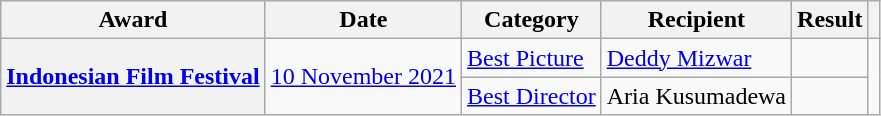<table class="wikitable sortable plainrowheaders">
<tr>
<th>Award</th>
<th>Date</th>
<th>Category</th>
<th>Recipient</th>
<th>Result</th>
<th></th>
</tr>
<tr>
<th scope="row" rowspan="2"><a href='#'>Indonesian Film Festival</a></th>
<td rowspan="2"><a href='#'>10 November 2021</a></td>
<td><a href='#'>Best Picture</a></td>
<td><a href='#'>Deddy Mizwar</a></td>
<td></td>
<td rowspan="2" align="center"></td>
</tr>
<tr>
<td><a href='#'>Best Director</a></td>
<td>Aria Kusumadewa</td>
<td></td>
</tr>
</table>
